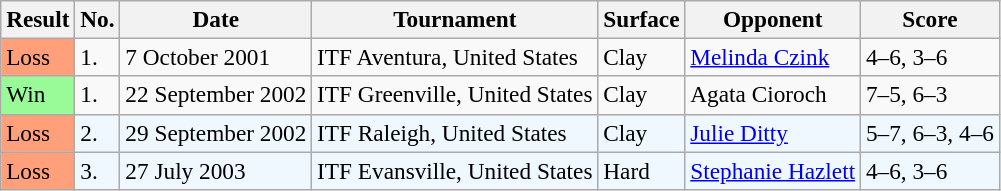<table class="sortable wikitable" style=font-size:97%>
<tr>
<th>Result</th>
<th>No.</th>
<th>Date</th>
<th>Tournament</th>
<th>Surface</th>
<th>Opponent</th>
<th>Score</th>
</tr>
<tr>
<td style="background:#ffa07a;">Loss</td>
<td>1.</td>
<td>7 October 2001</td>
<td>ITF Aventura, United States</td>
<td>Clay</td>
<td> <a href='#'>Melinda Czink</a></td>
<td>4–6, 3–6</td>
</tr>
<tr>
<td style="background:#98fb98;">Win</td>
<td>1.</td>
<td>22 September 2002</td>
<td>ITF Greenville, United States</td>
<td>Clay</td>
<td> Agata Cioroch</td>
<td>7–5, 6–3</td>
</tr>
<tr bgcolor="#f0f8ff">
<td style="background:#ffa07a;">Loss</td>
<td>2.</td>
<td>29 September 2002</td>
<td>ITF Raleigh, United States</td>
<td>Clay</td>
<td> <a href='#'>Julie Ditty</a></td>
<td>5–7, 6–3, 4–6</td>
</tr>
<tr bgcolor="#f0f8ff">
<td style="background:#ffa07a;">Loss</td>
<td>3.</td>
<td>27 July 2003</td>
<td>ITF Evansville, United States</td>
<td>Hard</td>
<td> <a href='#'>Stephanie Hazlett</a></td>
<td>4–6, 3–6</td>
</tr>
</table>
